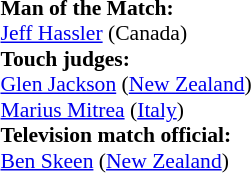<table width=100% style="font-size: 90%">
<tr>
<td><br><strong>Man of the Match:</strong>
<br><a href='#'>Jeff Hassler</a> (Canada)<br><strong>Touch judges:</strong>
<br><a href='#'>Glen Jackson</a> (<a href='#'>New Zealand</a>)
<br><a href='#'>Marius Mitrea</a> (<a href='#'>Italy</a>)
<br><strong>Television match official:</strong>
<br><a href='#'>Ben Skeen</a> (<a href='#'>New Zealand</a>)</td>
</tr>
</table>
